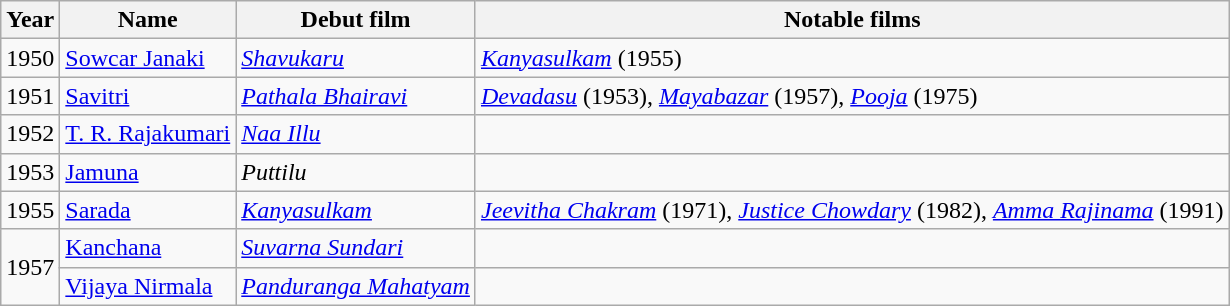<table class="wikitable sortable">
<tr>
<th>Year</th>
<th>Name</th>
<th>Debut film</th>
<th>Notable films</th>
</tr>
<tr>
<td>1950</td>
<td><a href='#'>Sowcar Janaki</a></td>
<td><em><a href='#'>Shavukaru</a></em></td>
<td><em><a href='#'>Kanyasulkam</a></em> (1955)</td>
</tr>
<tr>
<td>1951</td>
<td><a href='#'>Savitri</a></td>
<td><em><a href='#'>Pathala Bhairavi</a></em></td>
<td><em><a href='#'>Devadasu</a></em> (1953), <em><a href='#'>Mayabazar</a></em> (1957), <em><a href='#'>Pooja</a></em> (1975)</td>
</tr>
<tr>
<td>1952</td>
<td><a href='#'>T. R. Rajakumari</a></td>
<td><em><a href='#'>Naa Illu</a></em></td>
<td></td>
</tr>
<tr>
<td>1953</td>
<td><a href='#'>Jamuna</a></td>
<td><em>Puttilu</em></td>
<td></td>
</tr>
<tr>
<td>1955</td>
<td><a href='#'>Sarada</a></td>
<td><em><a href='#'>Kanyasulkam</a></em></td>
<td><em><a href='#'>Jeevitha Chakram</a></em> (1971), <em><a href='#'>Justice Chowdary</a></em> (1982), <em><a href='#'>Amma Rajinama</a></em> (1991)</td>
</tr>
<tr>
<td rowspan=2>1957</td>
<td><a href='#'>Kanchana</a></td>
<td><em><a href='#'>Suvarna Sundari</a></em></td>
<td></td>
</tr>
<tr>
<td><a href='#'>Vijaya Nirmala</a></td>
<td><em><a href='#'>Panduranga Mahatyam</a></em></td>
<td></td>
</tr>
</table>
